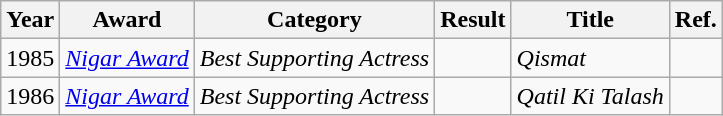<table class="wikitable">
<tr>
<th>Year</th>
<th>Award</th>
<th>Category</th>
<th>Result</th>
<th>Title</th>
<th>Ref.</th>
</tr>
<tr>
<td>1985</td>
<td><em><a href='#'>Nigar Award</a></em></td>
<td><em>Best Supporting Actress</em></td>
<td></td>
<td><em>Qismat</em></td>
<td></td>
</tr>
<tr>
<td>1986</td>
<td><em><a href='#'>Nigar Award</a></em></td>
<td><em>Best Supporting Actress</em></td>
<td></td>
<td><em>Qatil Ki Talash</em></td>
<td></td>
</tr>
</table>
